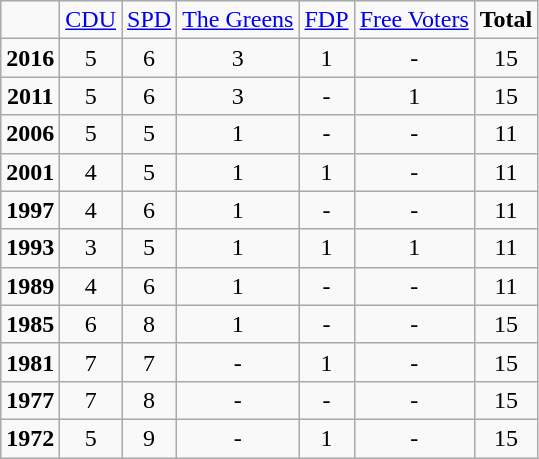<table class="wikitable">
<tr align="center">
<td></td>
<td><a href='#'>CDU</a></td>
<td><a href='#'>SPD</a></td>
<td><a href='#'>The Greens</a></td>
<td><a href='#'>FDP</a></td>
<td><a href='#'>Free Voters</a></td>
<td><strong>Total</strong></td>
</tr>
<tr align="center">
<td><strong>2016</strong></td>
<td>5</td>
<td>6</td>
<td>3</td>
<td>1</td>
<td>-</td>
<td>15</td>
</tr>
<tr align="center">
<td><strong>2011</strong></td>
<td>5</td>
<td>6</td>
<td>3</td>
<td>-</td>
<td>1</td>
<td>15</td>
</tr>
<tr align="center">
<td><strong>2006</strong></td>
<td>5</td>
<td>5</td>
<td>1</td>
<td>-</td>
<td>-</td>
<td>11</td>
</tr>
<tr align="center">
<td><strong>2001</strong></td>
<td>4</td>
<td>5</td>
<td>1</td>
<td>1</td>
<td>-</td>
<td>11</td>
</tr>
<tr align="center">
<td><strong>1997</strong></td>
<td>4</td>
<td>6</td>
<td>1</td>
<td>-</td>
<td>-</td>
<td>11</td>
</tr>
<tr align="center">
<td><strong>1993</strong></td>
<td>3</td>
<td>5</td>
<td>1</td>
<td>1</td>
<td>1</td>
<td>11</td>
</tr>
<tr align="center">
<td><strong>1989</strong></td>
<td>4</td>
<td>6</td>
<td>1</td>
<td>-</td>
<td>-</td>
<td>11</td>
</tr>
<tr align="center">
<td><strong>1985</strong></td>
<td>6</td>
<td>8</td>
<td>1</td>
<td>-</td>
<td>-</td>
<td>15</td>
</tr>
<tr align="center">
<td><strong>1981</strong></td>
<td>7</td>
<td>7</td>
<td>-</td>
<td>1</td>
<td>-</td>
<td>15</td>
</tr>
<tr align="center">
<td><strong>1977</strong></td>
<td>7</td>
<td>8</td>
<td>-</td>
<td>-</td>
<td>-</td>
<td>15</td>
</tr>
<tr align="center">
<td><strong>1972</strong></td>
<td>5</td>
<td>9</td>
<td>-</td>
<td>1</td>
<td>-</td>
<td>15</td>
</tr>
</table>
